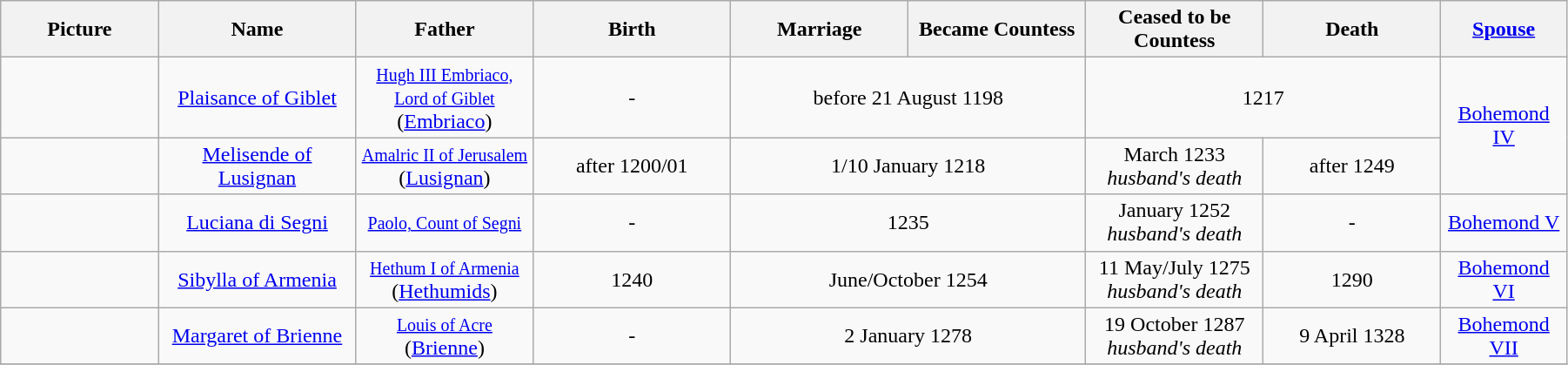<table width=95% class="wikitable">
<tr>
<th width = "8%">Picture</th>
<th width = "10%">Name</th>
<th width = "9%">Father</th>
<th width = "10%">Birth</th>
<th width = "9%">Marriage</th>
<th width = "9%">Became Countess</th>
<th width = "9%">Ceased to be Countess</th>
<th width = "9%">Death</th>
<th width = "6%"><a href='#'>Spouse</a></th>
</tr>
<tr>
<td align="center"></td>
<td align="center"><a href='#'>Plaisance of Giblet</a></td>
<td align="center"><small><a href='#'>Hugh III Embriaco, Lord of Giblet</a></small><br> (<a href='#'>Embriaco</a>)</td>
<td align="center">-</td>
<td align="center" colspan="2">before 21 August 1198</td>
<td align="center" colspan="2">1217</td>
<td align="center" rowspan="2"><a href='#'>Bohemond IV</a></td>
</tr>
<tr>
<td align="center"></td>
<td align="center"><a href='#'>Melisende of Lusignan</a></td>
<td align="center"><small><a href='#'>Amalric II of Jerusalem</a></small><br> (<a href='#'>Lusignan</a>)</td>
<td align="center">after 1200/01</td>
<td align="center" colspan="2">1/10 January 1218</td>
<td align="center">March 1233<br><em>husband's death</em></td>
<td align="center">after 1249</td>
</tr>
<tr>
<td align="center"></td>
<td align="center"><a href='#'>Luciana di Segni</a></td>
<td align="center"><small><a href='#'>Paolo, Count of Segni</a></small></td>
<td align="center">-</td>
<td align="center" colspan="2">1235</td>
<td align="center">January 1252<br><em>husband's death</em></td>
<td align="center">-</td>
<td align="center"><a href='#'>Bohemond V</a></td>
</tr>
<tr>
<td align="center"></td>
<td align="center"><a href='#'>Sibylla of Armenia</a></td>
<td align="center"><small><a href='#'>Hethum I of Armenia</a></small><br> (<a href='#'>Hethumids</a>)</td>
<td align="center">1240</td>
<td align="center" colspan="2">June/October 1254</td>
<td align="center">11 May/July 1275<br><em>husband's death</em></td>
<td align="center">1290</td>
<td align="center"><a href='#'>Bohemond VI</a></td>
</tr>
<tr>
<td align="center"></td>
<td align="center"><a href='#'>Margaret of Brienne</a></td>
<td align="center"><small><a href='#'>Louis of Acre</a></small><br> (<a href='#'>Brienne</a>)</td>
<td align="center">-</td>
<td align="center" colspan="2">2 January 1278</td>
<td align="center">19 October 1287<br><em>husband's death</em></td>
<td align="center">9 April 1328</td>
<td align="center"><a href='#'>Bohemond VII</a></td>
</tr>
<tr>
</tr>
</table>
